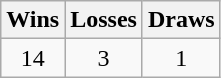<table class="wikitable">
<tr>
<th>Wins</th>
<th>Losses</th>
<th>Draws</th>
</tr>
<tr>
<td align="center">14</td>
<td align="center">3</td>
<td align="center">1</td>
</tr>
</table>
